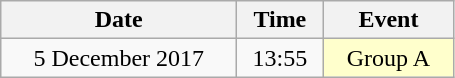<table class = "wikitable" style="text-align:center;">
<tr>
<th width=150>Date</th>
<th width=50>Time</th>
<th width=80>Event</th>
</tr>
<tr>
<td>5 December 2017</td>
<td>13:55</td>
<td bgcolor=ffffcc>Group A</td>
</tr>
</table>
